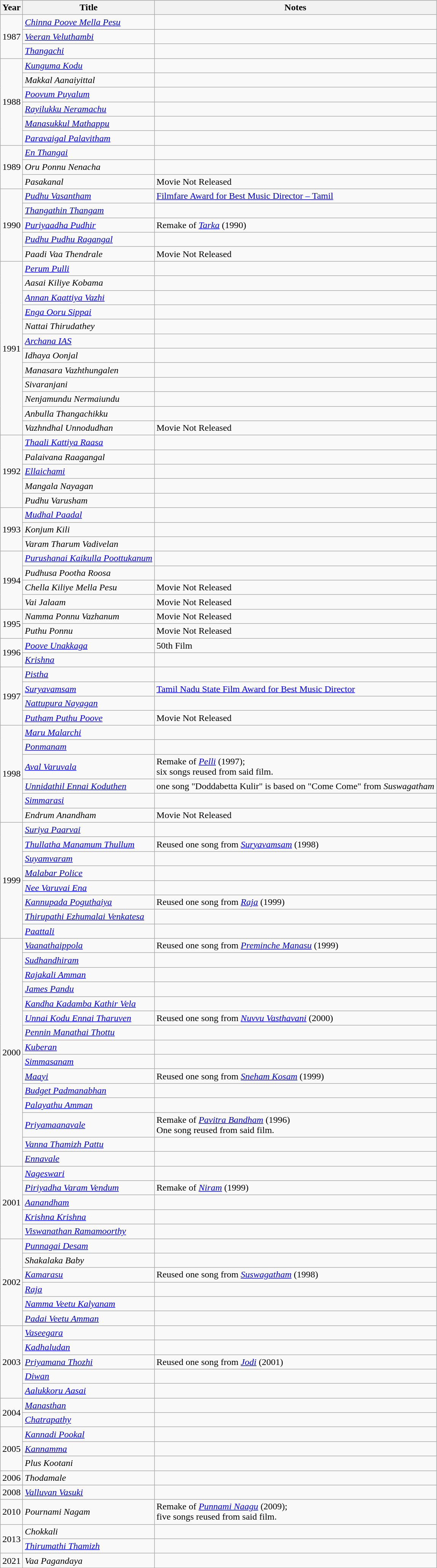<table class="wikitable">
<tr style="background:LightSteelBlue; text-align:center;">
<th>Year</th>
<th>Title</th>
<th>Notes</th>
</tr>
<tr>
<td rowspan="3">1987</td>
<td><em><a href='#'>Chinna Poove Mella Pesu</a></em></td>
<td></td>
</tr>
<tr>
<td><em><a href='#'>Veeran Veluthambi</a></em></td>
<td></td>
</tr>
<tr>
<td><em><a href='#'>Thangachi</a></em></td>
<td></td>
</tr>
<tr>
<td rowspan="6">1988</td>
<td><em><a href='#'>Kunguma Kodu</a></em></td>
<td></td>
</tr>
<tr>
<td><em>Makkal Aanaiyittal</em></td>
<td></td>
</tr>
<tr>
<td><em><a href='#'>Poovum Puyalum</a></em></td>
<td></td>
</tr>
<tr>
<td><em><a href='#'>Rayilukku Neramachu</a></em></td>
<td></td>
</tr>
<tr>
<td><em><a href='#'>Manasukkul Mathappu</a></em></td>
<td></td>
</tr>
<tr>
<td><em><a href='#'>Paravaigal Palavitham</a></em></td>
<td></td>
</tr>
<tr>
<td rowspan="3">1989</td>
<td><em><a href='#'>En Thangai</a></em></td>
<td></td>
</tr>
<tr>
<td><em>Oru Ponnu Nenacha</em></td>
<td></td>
</tr>
<tr>
<td><em>Pasakanal</em></td>
<td>Movie Not Released</td>
</tr>
<tr>
<td rowspan="5">1990</td>
<td><em><a href='#'>Pudhu Vasantham</a></em></td>
<td><a href='#'>Filmfare Award for Best Music Director – Tamil</a></td>
</tr>
<tr>
<td><em><a href='#'>Thangathin Thangam</a></em></td>
<td></td>
</tr>
<tr>
<td><em><a href='#'>Puriyaadha Pudhir</a></em></td>
<td>Remake of <em><a href='#'>Tarka</a></em> (1990)</td>
</tr>
<tr>
<td><em><a href='#'>Pudhu Pudhu Ragangal</a></em></td>
<td></td>
</tr>
<tr>
<td><em>Paadi Vaa Thendrale</em></td>
<td>Movie Not Released</td>
</tr>
<tr>
<td rowspan="12">1991</td>
<td><em><a href='#'>Perum Pulli</a></em></td>
<td></td>
</tr>
<tr>
<td><em>Aasai Kiliye Kobama</em></td>
<td></td>
</tr>
<tr>
<td><em><a href='#'>Annan Kaattiya Vazhi</a></em></td>
<td></td>
</tr>
<tr>
<td><em><a href='#'>Enga Ooru Sippai</a></em></td>
<td></td>
</tr>
<tr>
<td><em>Nattai Thirudathey</em></td>
<td></td>
</tr>
<tr>
<td><em><a href='#'>Archana IAS</a></em></td>
<td></td>
</tr>
<tr>
<td><em>Idhaya Oonjal</em></td>
<td></td>
</tr>
<tr>
<td><em>Manasara Vazhthungalen</em></td>
<td></td>
</tr>
<tr>
<td><em>Sivaranjani</em></td>
<td></td>
</tr>
<tr>
<td><em>Nenjamundu Nermaiundu</em></td>
<td></td>
</tr>
<tr>
<td><em>Anbulla Thangachikku</em></td>
<td></td>
</tr>
<tr>
<td><em>Vazhndhal Unnodudhan</em></td>
<td>Movie Not Released</td>
</tr>
<tr>
<td rowspan="5">1992</td>
<td><em><a href='#'>Thaali Kattiya Raasa</a></em></td>
<td></td>
</tr>
<tr>
<td><em>Palaivana Raagangal</em></td>
<td></td>
</tr>
<tr>
<td><em><a href='#'>Ellaichami</a></em></td>
<td></td>
</tr>
<tr>
<td><em>Mangala Nayagan</em></td>
<td></td>
</tr>
<tr>
<td><em>Pudhu Varusham</em></td>
<td></td>
</tr>
<tr>
<td rowspan="3">1993</td>
<td><em><a href='#'>Mudhal Paadal</a></em></td>
<td></td>
</tr>
<tr>
<td><em>Konjum Kili</em></td>
<td></td>
</tr>
<tr>
<td><em>Varam Tharum Vadivelan</em></td>
<td></td>
</tr>
<tr>
<td rowspan="4">1994</td>
<td><em><a href='#'>Purushanai Kaikulla Poottukanum</a></em></td>
<td></td>
</tr>
<tr>
<td><em>Pudhusa Pootha Roosa</em></td>
<td></td>
</tr>
<tr>
<td><em>Chella Kiliye Mella Pesu</em></td>
<td>Movie Not Released</td>
</tr>
<tr>
<td><em>Vai Jalaam</em></td>
<td>Movie Not Released</td>
</tr>
<tr>
<td rowspan="2">1995</td>
<td><em>Namma Ponnu Vazhanum</em></td>
<td>Movie Not Released</td>
</tr>
<tr>
<td><em>Puthu Ponnu</em></td>
<td>Movie Not Released</td>
</tr>
<tr>
<td rowspan="2">1996</td>
<td><em><a href='#'>Poove Unakkaga</a></em></td>
<td>50th Film</td>
</tr>
<tr>
<td><em><a href='#'>Krishna</a></em></td>
<td></td>
</tr>
<tr>
<td rowspan="4">1997</td>
<td><em><a href='#'>Pistha</a></em></td>
<td></td>
</tr>
<tr>
<td><em><a href='#'>Suryavamsam</a></em></td>
<td><a href='#'>Tamil Nadu State Film Award for Best Music Director</a></td>
</tr>
<tr>
<td><em><a href='#'>Nattupura Nayagan</a></em></td>
<td></td>
</tr>
<tr>
<td><em><a href='#'>Putham Puthu Poove</a></em></td>
<td>Movie Not Released</td>
</tr>
<tr>
<td rowspan="6">1998</td>
<td><em><a href='#'>Maru Malarchi</a></em></td>
<td></td>
</tr>
<tr>
<td><em><a href='#'>Ponmanam</a></em></td>
<td></td>
</tr>
<tr>
<td><em><a href='#'>Aval Varuvala</a></em></td>
<td>Remake of <em><a href='#'>Pelli</a></em> (1997);<br>six songs reused from said film.</td>
</tr>
<tr>
<td><em><a href='#'>Unnidathil Ennai Koduthen</a></em></td>
<td>one song "Doddabetta Kulir" is based on "Come Come" from <em>Suswagatham</em></td>
</tr>
<tr>
<td><em><a href='#'>Simmarasi</a></em></td>
<td></td>
</tr>
<tr>
<td><em>Endrum Anandham</em></td>
<td>Movie Not Released</td>
</tr>
<tr>
<td rowspan="8">1999</td>
<td><em><a href='#'>Suriya Paarvai</a></em></td>
<td></td>
</tr>
<tr>
<td><em><a href='#'>Thullatha Manamum Thullum</a></em></td>
<td>Reused one song from <em><a href='#'>Suryavamsam</a></em> (1998)</td>
</tr>
<tr>
<td><em><a href='#'>Suyamvaram</a></em></td>
<td></td>
</tr>
<tr>
<td><em><a href='#'>Malabar Police</a></em></td>
<td></td>
</tr>
<tr>
<td><em><a href='#'>Nee Varuvai Ena</a></em></td>
<td></td>
</tr>
<tr>
<td><em><a href='#'>Kannupada Poguthaiya</a></em></td>
<td>Reused one song from <em><a href='#'>Raja</a></em> (1999)</td>
</tr>
<tr>
<td><em><a href='#'>Thirupathi Ezhumalai Venkatesa</a></em></td>
<td></td>
</tr>
<tr>
<td><em><a href='#'>Paattali</a></em></td>
<td></td>
</tr>
<tr>
<td rowspan="15">2000</td>
<td><em><a href='#'>Vaanathaippola</a></em></td>
<td>Reused one song from <em><a href='#'>Preminche Manasu</a></em> (1999)</td>
</tr>
<tr>
<td><em><a href='#'>Sudhandhiram</a></em></td>
<td></td>
</tr>
<tr>
<td><em><a href='#'>Rajakali Amman</a></em></td>
<td></td>
</tr>
<tr>
<td><em><a href='#'>James Pandu</a></em></td>
<td></td>
</tr>
<tr>
<td><em><a href='#'>Kandha Kadamba Kathir Vela</a></em></td>
<td></td>
</tr>
<tr>
<td><em><a href='#'>Unnai Kodu Ennai Tharuven</a></em></td>
<td>Reused one song from <em><a href='#'>Nuvvu Vasthavani</a></em> (2000)</td>
</tr>
<tr>
<td><em><a href='#'>Pennin Manathai Thottu</a></em></td>
<td></td>
</tr>
<tr>
<td><em><a href='#'>Kuberan</a></em></td>
<td></td>
</tr>
<tr>
<td><em><a href='#'>Simmasanam</a></em></td>
<td></td>
</tr>
<tr>
<td><em><a href='#'>Maayi</a></em></td>
<td>Reused one song from <em><a href='#'>Sneham Kosam</a></em> (1999)</td>
</tr>
<tr>
<td><em><a href='#'>Budget Padmanabhan</a></em></td>
<td></td>
</tr>
<tr>
<td><em><a href='#'>Palayathu Amman</a></em></td>
<td></td>
</tr>
<tr>
<td><em><a href='#'>Priyamaanavale</a></em></td>
<td>Remake of <em><a href='#'>Pavitra Bandham</a></em> (1996)<br>One song reused from said film.</td>
</tr>
<tr>
<td><em><a href='#'>Vanna Thamizh Pattu</a></em></td>
<td></td>
</tr>
<tr>
<td><em><a href='#'>Ennavale</a></em></td>
<td></td>
</tr>
<tr>
<td rowspan="5">2001</td>
<td><em><a href='#'>Nageswari</a></em></td>
<td></td>
</tr>
<tr>
<td><em><a href='#'>Piriyadha Varam Vendum</a></em></td>
<td>Remake of <em><a href='#'>Niram</a></em> (1999)</td>
</tr>
<tr>
<td><em><a href='#'>Aanandham</a></em></td>
<td></td>
</tr>
<tr>
<td><em><a href='#'>Krishna Krishna</a></em></td>
<td></td>
</tr>
<tr>
<td><em><a href='#'>Viswanathan Ramamoorthy</a></em></td>
<td></td>
</tr>
<tr>
<td rowspan="6">2002</td>
<td><em><a href='#'>Punnagai Desam</a></em></td>
<td></td>
</tr>
<tr>
<td><em>Shakalaka Baby</em></td>
<td></td>
</tr>
<tr>
<td><em><a href='#'>Kamarasu</a></em></td>
<td>Reused one song from <em><a href='#'>Suswagatham</a></em> (1998)</td>
</tr>
<tr>
<td><em><a href='#'>Raja</a></em></td>
<td></td>
</tr>
<tr>
<td><em><a href='#'>Namma Veetu Kalyanam</a></em></td>
<td></td>
</tr>
<tr>
<td><em><a href='#'>Padai Veetu Amman</a></em></td>
<td></td>
</tr>
<tr>
<td rowspan="5">2003</td>
<td><em><a href='#'>Vaseegara</a></em></td>
<td></td>
</tr>
<tr>
<td><em><a href='#'>Kadhaludan</a></em></td>
<td></td>
</tr>
<tr>
<td><em><a href='#'>Priyamana Thozhi</a></em></td>
<td>Reused one song from <em><a href='#'>Jodi</a></em> (2001)</td>
</tr>
<tr>
<td><em><a href='#'>Diwan</a></em></td>
<td></td>
</tr>
<tr>
<td><em><a href='#'>Aalukkoru Aasai</a></em></td>
<td></td>
</tr>
<tr>
<td rowspan="2">2004</td>
<td><em><a href='#'>Manasthan</a></em></td>
<td></td>
</tr>
<tr>
<td><em><a href='#'>Chatrapathy</a></em></td>
<td></td>
</tr>
<tr>
<td rowspan="3">2005</td>
<td><em><a href='#'>Kannadi Pookal</a></em></td>
<td></td>
</tr>
<tr>
<td><em><a href='#'>Kannamma</a></em></td>
<td></td>
</tr>
<tr>
<td><em>Plus Kootani</em></td>
<td></td>
</tr>
<tr>
<td>2006</td>
<td><em>Thodamale</em></td>
<td></td>
</tr>
<tr>
<td>2008</td>
<td><em><a href='#'>Valluvan Vasuki</a></em></td>
<td></td>
</tr>
<tr>
<td>2010</td>
<td><em>Pournami Nagam</em></td>
<td>Remake of <em><a href='#'>Punnami Naagu</a></em> (2009);<br>five songs reused from said film.</td>
</tr>
<tr>
<td rowspan="2">2013</td>
<td><em>Chokkali</em></td>
<td></td>
</tr>
<tr>
<td><em><a href='#'>Thirumathi Thamizh</a></em></td>
<td></td>
</tr>
<tr>
<td>2021</td>
<td><em>Vaa Pagandaya</em></td>
<td></td>
</tr>
<tr>
</tr>
</table>
